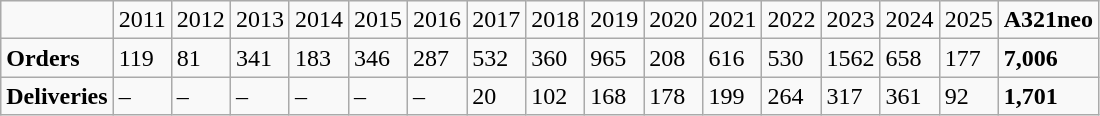<table class="wikitable">
<tr>
<td></td>
<td>2011</td>
<td>2012</td>
<td>2013</td>
<td>2014</td>
<td>2015</td>
<td>2016</td>
<td>2017</td>
<td>2018</td>
<td>2019</td>
<td>2020</td>
<td>2021</td>
<td>2022</td>
<td>2023</td>
<td>2024</td>
<td>2025</td>
<td><strong>A321neo</strong></td>
</tr>
<tr>
<td><strong>Orders</strong></td>
<td>119</td>
<td>81</td>
<td>341</td>
<td>183</td>
<td>346</td>
<td>287</td>
<td>532</td>
<td>360</td>
<td>965</td>
<td>208</td>
<td>616</td>
<td>530</td>
<td>1562</td>
<td>658</td>
<td>177</td>
<td><strong>7,006</strong></td>
</tr>
<tr>
<td><strong>Deliveries</strong></td>
<td>–</td>
<td>–</td>
<td>–</td>
<td>–</td>
<td>–</td>
<td>–</td>
<td>20</td>
<td>102</td>
<td>168</td>
<td>178</td>
<td>199</td>
<td>264</td>
<td>317</td>
<td>361</td>
<td>92</td>
<td><strong>1,701</strong></td>
</tr>
</table>
